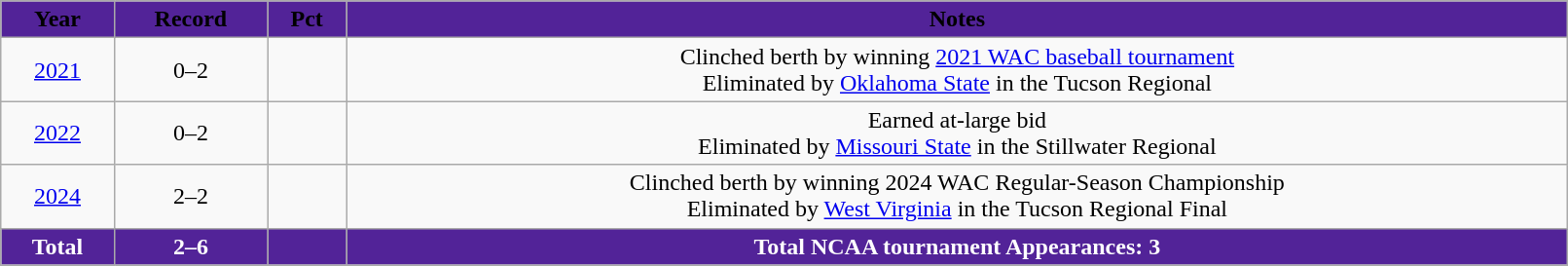<table border="0" align="center" valign="top" cellpadding="1" width=85% class="wikitable sortable collapsible">
<tr>
<th style="background:#522398;" align="center"><span>Year</span></th>
<th style="background:#522398;" align="center"><span>Record</span></th>
<th style="background:#522398;" align="center"><span>Pct</span></th>
<th style="background:#522398;" align="center"><span>Notes</span></th>
</tr>
<tr - style="text-align:center;" |->
<td><a href='#'>2021</a></td>
<td>0–2</td>
<td></td>
<td>Clinched berth by winning <a href='#'>2021 WAC baseball tournament</a><br>Eliminated by <a href='#'>Oklahoma State</a> in the Tucson Regional</td>
</tr>
<tr - style="text-align:center;" |->
<td><a href='#'>2022</a></td>
<td>0–2</td>
<td></td>
<td>Earned at-large bid<br>Eliminated by <a href='#'>Missouri State</a> in the Stillwater Regional</td>
</tr>
<tr - style="text-align:center;" |->
<td><a href='#'>2024</a></td>
<td>2–2</td>
<td></td>
<td>Clinched berth by winning 2024 WAC Regular-Season Championship<br>Eliminated by <a href='#'>West Virginia</a> in the Tucson Regional Final</td>
</tr>
<tr class="sortbottom" style="background:#522398; text-align:center; color:white;">
<td><strong>Total</strong></td>
<td><strong>2–6</strong></td>
<td><strong></strong></td>
<td><strong>Total NCAA tournament Appearances: 3</strong></td>
</tr>
</table>
